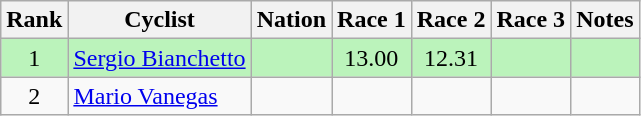<table class="wikitable sortable" style="text-align:center">
<tr>
<th>Rank</th>
<th>Cyclist</th>
<th>Nation</th>
<th>Race 1</th>
<th>Race 2</th>
<th>Race 3</th>
<th>Notes</th>
</tr>
<tr bgcolor=bbf3bb>
<td>1</td>
<td align=left><a href='#'>Sergio Bianchetto</a></td>
<td align=left></td>
<td>13.00</td>
<td>12.31</td>
<td></td>
<td></td>
</tr>
<tr>
<td>2</td>
<td align=left><a href='#'>Mario Vanegas</a></td>
<td align=left></td>
<td></td>
<td></td>
<td></td>
<td></td>
</tr>
</table>
